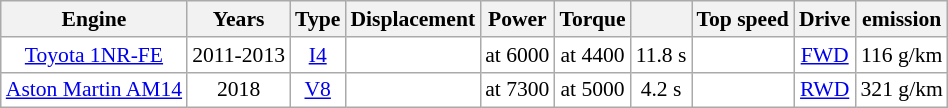<table class="wikitable" style="text-align:center; font-size:90%;">
<tr>
<th>Engine</th>
<th>Years</th>
<th>Type</th>
<th>Displacement</th>
<th>Power</th>
<th>Torque</th>
<th></th>
<th>Top speed</th>
<th>Drive</th>
<th> emission</th>
</tr>
<tr style="background:#fff;">
<td><a href='#'>Toyota 1NR-FE</a></td>
<td>2011-2013</td>
<td><a href='#'>I4</a></td>
<td></td>
<td> at 6000</td>
<td> at 4400</td>
<td>11.8 s</td>
<td></td>
<td><a href='#'>FWD</a></td>
<td>116 g/km</td>
</tr>
<tr style="background:#fff;">
<td><a href='#'>Aston Martin AM14</a></td>
<td>2018</td>
<td><a href='#'>V8</a></td>
<td></td>
<td> at 7300</td>
<td> at 5000</td>
<td>4.2 s</td>
<td></td>
<td><a href='#'>RWD</a></td>
<td>321 g/km</td>
</tr>
</table>
